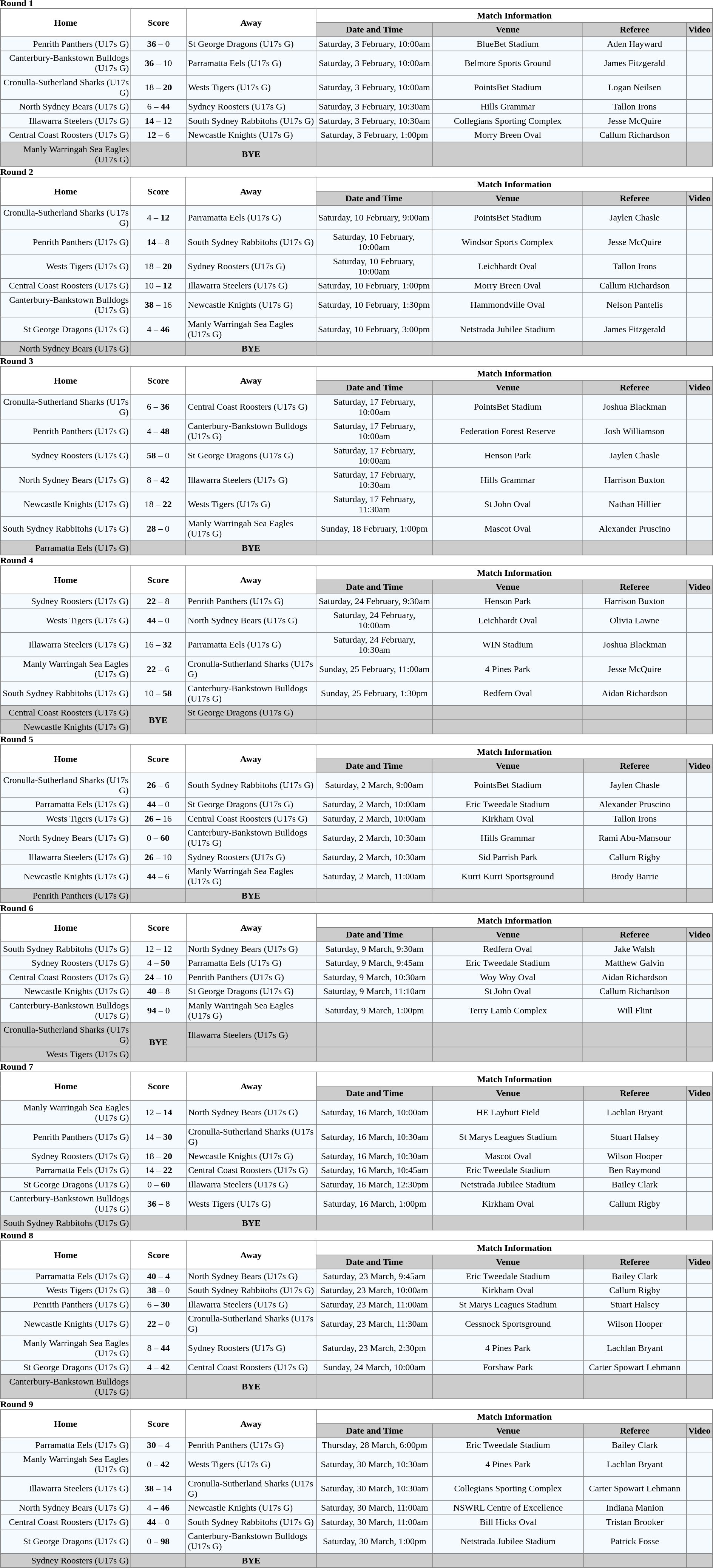<table class="mw-collapsible mw-collapsed" width="100%">
<tr>
<td valign="left" width="25%"><br><strong>Round 1</strong><table border="1" cellpadding="3" cellspacing="0" width="100%" style="border-collapse:collapse;  text-align:center;">
<tr>
<th rowspan="2" width="19%">Home</th>
<th rowspan="2" width="8%">Score</th>
<th rowspan="2" width="19%">Away</th>
<th colspan="4">Match Information</th>
</tr>
<tr style="background:#CCCCCC">
<th width="17%">Date and Time</th>
<th width="22%">Venue</th>
<th width="50%">Referee</th>
<th>Video</th>
</tr>
<tr style="text-align:center; background:#f5faff;">
<td align="right">Penrith Panthers (U17s G) </td>
<td><strong>36</strong> – 0</td>
<td align="left"> St George Dragons (U17s G)</td>
<td>Saturday, 3 February, 10:00am</td>
<td>BlueBet Stadium</td>
<td>Aden Hayward</td>
<td></td>
</tr>
<tr style="text-align:center; background:#f5faff;">
<td align="right">Canterbury-Bankstown Bulldogs (U17s G) </td>
<td><strong>36</strong> – 10</td>
<td align="left"> Parramatta Eels (U17s G)</td>
<td>Saturday, 3 February, 10:00am</td>
<td>Belmore Sports Ground</td>
<td>James Fitzgerald</td>
<td></td>
</tr>
<tr style="text-align:center; background:#f5faff;">
<td align="right">Cronulla-Sutherland Sharks (U17s G) </td>
<td>18 – <strong>20</strong></td>
<td align="left"> Wests Tigers (U17s G)</td>
<td>Saturday, 3 February, 10:00am</td>
<td>PointsBet Stadium</td>
<td>Logan Neilsen</td>
<td></td>
</tr>
<tr style="text-align:center; background:#f5faff;">
<td align="right">North Sydney Bears (U17s G) </td>
<td>6 – <strong>44</strong></td>
<td align="left"> Sydney Roosters (U17s G)</td>
<td>Saturday, 3 February, 10:30am</td>
<td>Hills Grammar</td>
<td>Tallon Irons</td>
<td></td>
</tr>
<tr style="text-align:center; background:#f5faff;">
<td align="right">Illawarra Steelers (U17s G) </td>
<td><strong>14</strong> – 12</td>
<td align="left"> South Sydney Rabbitohs (U17s G)</td>
<td>Saturday, 3 February, 10:30am</td>
<td>Collegians Sporting Complex</td>
<td>Jesse McQuire</td>
<td></td>
</tr>
<tr style="text-align:center; background:#f5faff;">
<td align="right">Central Coast Roosters (U17s G) </td>
<td><strong>12</strong> – 6</td>
<td align="left"> Newcastle Knights (U17s G)</td>
<td>Saturday, 3 February, 1:00pm</td>
<td>Morry Breen Oval</td>
<td>Callum Richardson</td>
<td></td>
</tr>
<tr style="text-align:center; background:#CCCCCC;">
<td align="right">Manly Warringah Sea Eagles (U17s G) </td>
<td></td>
<td><strong>BYE</strong></td>
<td></td>
<td></td>
<td></td>
<td></td>
</tr>
</table>
<strong>Round 2</strong><table border="1" cellpadding="3" cellspacing="0" width="100%" style="border-collapse:collapse;  text-align:center;">
<tr>
<th rowspan="2" width="19%">Home</th>
<th rowspan="2" width="8%">Score</th>
<th rowspan="2" width="19%">Away</th>
<th colspan="4">Match Information</th>
</tr>
<tr style="background:#CCCCCC">
<th width="17%">Date and Time</th>
<th width="22%">Venue</th>
<th width="50%">Referee</th>
<th>Video</th>
</tr>
<tr style="text-align:center; background:#f5faff;">
<td align="right">Cronulla-Sutherland Sharks (U17s G) </td>
<td>4 – <strong>12</strong></td>
<td align="left"> Parramatta Eels (U17s G)</td>
<td>Saturday, 10 February, 9:00am</td>
<td>PointsBet Stadium</td>
<td>Jaylen Chasle</td>
<td></td>
</tr>
<tr style="text-align:center; background:#f5faff;">
<td align="right">Penrith Panthers (U17s G) </td>
<td><strong>14</strong> – 8</td>
<td align="left"> South Sydney Rabbitohs (U17s G)</td>
<td>Saturday, 10 February, 10:00am</td>
<td>Windsor Sports Complex</td>
<td>Jesse McQuire</td>
<td></td>
</tr>
<tr style="text-align:center; background:#f5faff;">
<td align="right">Wests Tigers (U17s G) </td>
<td>18 – <strong>20</strong></td>
<td align="left"> Sydney Roosters (U17s G)</td>
<td>Saturday, 10 February, 10:00am</td>
<td>Leichhardt Oval</td>
<td>Tallon Irons</td>
<td></td>
</tr>
<tr style="text-align:center; background:#f5faff;">
<td align="right">Central Coast Roosters (U17s G) </td>
<td>10 – <strong>12</strong></td>
<td align="left"> Illawarra Steelers (U17s G)</td>
<td>Saturday, 10 February, 1:00pm</td>
<td>Morry Breen Oval</td>
<td>Callum Richardson</td>
<td></td>
</tr>
<tr style="text-align:center; background:#f5faff;">
<td align="right">Canterbury-Bankstown Bulldogs (U17s G) </td>
<td><strong>38</strong> – 16</td>
<td align="left"> Newcastle Knights (U17s G)</td>
<td>Saturday, 10 February, 1:30pm</td>
<td>Hammondville Oval</td>
<td>Nelson Pantelis</td>
<td></td>
</tr>
<tr style="text-align:center; background:#f5faff;">
<td align="right">St George Dragons (U17s G) </td>
<td>4 – <strong>46</strong></td>
<td align="left"> Manly Warringah Sea Eagles (U17s G)</td>
<td>Saturday, 10 February, 3:00pm</td>
<td>Netstrada Jubilee Stadium</td>
<td>James Fitzgerald</td>
<td></td>
</tr>
<tr style="text-align:center; background:#CCCCCC;">
<td align="right">North Sydney Bears (U17s G) </td>
<td></td>
<td><strong>BYE</strong></td>
<td></td>
<td></td>
<td></td>
<td></td>
</tr>
</table>
<strong>Round 3</strong><table border="1" cellpadding="3" cellspacing="0" width="100%" style="border-collapse:collapse;  text-align:center;">
<tr>
<th rowspan="2" width="19%">Home</th>
<th rowspan="2" width="8%">Score</th>
<th rowspan="2" width="19%">Away</th>
<th colspan="4">Match Information</th>
</tr>
<tr style="background:#CCCCCC">
<th width="17%">Date and Time</th>
<th width="22%">Venue</th>
<th width="50%">Referee</th>
<th>Video</th>
</tr>
<tr style="text-align:center; background:#f5faff;">
<td align="right">Cronulla-Sutherland Sharks (U17s G) </td>
<td>6 – <strong>36</strong></td>
<td align="left"> Central Coast Roosters (U17s G)</td>
<td>Saturday, 17 February, 10:00am</td>
<td>PointsBet Stadium</td>
<td>Joshua Blackman</td>
<td></td>
</tr>
<tr style="text-align:center; background:#f5faff;">
<td align="right">Penrith Panthers (U17s G) </td>
<td>4 – <strong>48</strong></td>
<td align="left"> Canterbury-Bankstown Bulldogs (U17s G)</td>
<td>Saturday, 17 February, 10:00am</td>
<td>Federation Forest Reserve</td>
<td>Josh Williamson</td>
<td></td>
</tr>
<tr style="text-align:center; background:#f5faff;">
<td align="right">Sydney Roosters (U17s G) </td>
<td><strong>58</strong> – 0</td>
<td align="left"> St George Dragons (U17s G)</td>
<td>Saturday, 17 February, 10:00am</td>
<td>Henson Park</td>
<td>Jaylen Chasle</td>
<td></td>
</tr>
<tr style="text-align:center; background:#f5faff;">
<td align="right">North Sydney Bears (U17s G) </td>
<td>8 – <strong>42</strong></td>
<td align="left"> Illawarra Steelers (U17s G)</td>
<td>Saturday, 17 February, 10:30am</td>
<td>Hills Grammar</td>
<td>Harrison Buxton</td>
<td></td>
</tr>
<tr style="text-align:center; background:#f5faff;">
<td align="right">Newcastle Knights (U17s G) </td>
<td>18 – <strong>22</strong></td>
<td align="left"> Wests Tigers (U17s G)</td>
<td>Saturday, 17 February, 11:30am</td>
<td>St John Oval</td>
<td>Nathan Hillier</td>
<td></td>
</tr>
<tr style="text-align:center; background:#f5faff;">
<td align="right">South Sydney Rabbitohs (U17s G) </td>
<td><strong>28</strong> – 0</td>
<td align="left"> Manly Warringah Sea Eagles (U17s G)</td>
<td>Sunday, 18 February, 1:00pm</td>
<td>Mascot Oval</td>
<td>Alexander Pruscino</td>
<td></td>
</tr>
<tr style="text-align:center; background:#CCCCCC;">
<td align="right">Parramatta Eels (U17s G) </td>
<td></td>
<td><strong>BYE</strong></td>
<td></td>
<td></td>
<td></td>
<td></td>
</tr>
</table>
<strong>Round 4</strong><table border="1" cellpadding="3" cellspacing="0" width="100%" style="border-collapse:collapse;  text-align:center;">
<tr>
<th rowspan="2" width="19%">Home</th>
<th rowspan="2" width="8%">Score</th>
<th rowspan="2" width="19%">Away</th>
<th colspan="4">Match Information</th>
</tr>
<tr style="background:#CCCCCC">
<th width="17%">Date and Time</th>
<th width="22%">Venue</th>
<th width="50%">Referee</th>
<th>Video</th>
</tr>
<tr style="text-align:center; background:#f5faff;">
<td align="right">Sydney Roosters (U17s G) </td>
<td><strong>22</strong> – 8</td>
<td align="left"> Penrith Panthers (U17s G)</td>
<td>Saturday, 24 February, 9:30am</td>
<td>Henson Park</td>
<td>Harrison Buxton</td>
<td></td>
</tr>
<tr style="text-align:center; background:#f5faff;">
<td align="right">Wests Tigers (U17s G) </td>
<td><strong>44</strong> – 0</td>
<td align="left"> North Sydney Bears (U17s G)</td>
<td>Saturday, 24 February, 10:00am</td>
<td>Leichhardt Oval</td>
<td>Olivia Lawne</td>
<td></td>
</tr>
<tr style="text-align:center; background:#f5faff;">
<td align="right">Illawarra Steelers (U17s G) </td>
<td>16 – <strong>32</strong></td>
<td align="left"> Parramatta Eels (U17s G)</td>
<td>Saturday, 24 February, 10:30am</td>
<td>WIN Stadium</td>
<td>Joshua Blackman</td>
<td></td>
</tr>
<tr style="text-align:center; background:#f5faff;">
<td align="right">Manly Warringah Sea Eagles (U17s G) </td>
<td><strong>22</strong> – 6</td>
<td align="left"> Cronulla-Sutherland Sharks (U17s G)</td>
<td>Sunday, 25 February, 11:00am</td>
<td>4 Pines Park</td>
<td>Jesse McQuire</td>
<td></td>
</tr>
<tr style="text-align:center; background:#f5faff;">
<td align="right">South Sydney Rabbitohs (U17s G) </td>
<td>10 – <strong>58</strong></td>
<td align="left"> Canterbury-Bankstown Bulldogs (U17s G)</td>
<td>Sunday, 25 February, 1:30pm</td>
<td>Redfern Oval</td>
<td>Aidan Richardson</td>
<td></td>
</tr>
<tr style="text-align:center; background:#CCCCCC;">
<td align="right">Central Coast Roosters (U17s G) </td>
<th rowspan="2"><strong>BYE</strong></th>
<td align="left"> St George Dragons (U17s G)</td>
<td></td>
<td></td>
<td></td>
<td></td>
</tr>
<tr style="text-align:center; background:#CCCCCC;">
<td align="right">Newcastle Knights (U17s G) </td>
<td></td>
<td></td>
<td></td>
<td></td>
<td></td>
</tr>
</table>
<strong>Round 5</strong><table border="1" cellpadding="3" cellspacing="0" width="100%" style="border-collapse:collapse;  text-align:center;">
<tr>
<th rowspan="2" width="19%">Home</th>
<th rowspan="2" width="8%">Score</th>
<th rowspan="2" width="19%">Away</th>
<th colspan="4">Match Information</th>
</tr>
<tr style="background:#CCCCCC">
<th width="17%">Date and Time</th>
<th width="22%">Venue</th>
<th width="50%">Referee</th>
<th>Video</th>
</tr>
<tr style="text-align:center; background:#f5faff;">
<td align="right">Cronulla-Sutherland Sharks (U17s G) </td>
<td><strong>26</strong> – 6</td>
<td align="left"> South Sydney Rabbitohs (U17s G)</td>
<td>Saturday, 2 March, 9:00am</td>
<td>PointsBet Stadium</td>
<td>Jaylen Chasle</td>
<td></td>
</tr>
<tr style="text-align:center; background:#f5faff;">
<td align="right">Parramatta Eels (U17s G) </td>
<td><strong>44</strong> – 0</td>
<td align="left"> St George Dragons (U17s G)</td>
<td>Saturday, 2 March, 10:00am</td>
<td>Eric Tweedale Stadium</td>
<td>Alexander Pruscino</td>
<td></td>
</tr>
<tr style="text-align:center; background:#f5faff;">
<td align="right">Wests Tigers (U17s G) </td>
<td><strong>26</strong> – 16</td>
<td align="left"> Central Coast Roosters (U17s G)</td>
<td>Saturday, 2 March, 10:00am</td>
<td>Kirkham Oval</td>
<td>Tallon Irons</td>
<td></td>
</tr>
<tr style="text-align:center; background:#f5faff;">
<td align="right">North Sydney Bears (U17s G) </td>
<td>0 – <strong>60</strong></td>
<td align="left"> Canterbury-Bankstown Bulldogs (U17s G)</td>
<td>Saturday, 2 March, 10:30am</td>
<td>Hills Grammar</td>
<td>Rami Abu-Mansour</td>
<td></td>
</tr>
<tr style="text-align:center; background:#f5faff;">
<td align="right">Illawarra Steelers (U17s G) </td>
<td><strong>26</strong> – 10</td>
<td align="left"> Sydney Roosters (U17s G)</td>
<td>Saturday, 2 March, 10:30am</td>
<td>Sid Parrish Park</td>
<td>Callum Rigby</td>
<td></td>
</tr>
<tr style="text-align:center; background:#f5faff;">
<td align="right">Newcastle Knights (U17s G) </td>
<td><strong>44</strong> – 6</td>
<td align="left"> Manly Warringah Sea Eagles (U17s G)</td>
<td>Saturday, 2 March, 11:00am</td>
<td>Kurri Kurri Sportsground</td>
<td>Brody Barrie</td>
<td></td>
</tr>
<tr style="text-align:center; background:#CCCCCC;">
<td align="right">Penrith Panthers (U17s G) </td>
<td></td>
<td><strong>BYE</strong></td>
<td></td>
<td></td>
<td></td>
<td></td>
</tr>
</table>
<strong>Round 6</strong><table border="1" cellpadding="3" cellspacing="0" width="100%" style="border-collapse:collapse;  text-align:center;">
<tr>
<th rowspan="2" width="19%">Home</th>
<th rowspan="2" width="8%">Score</th>
<th rowspan="2" width="19%">Away</th>
<th colspan="4">Match Information</th>
</tr>
<tr style="background:#CCCCCC">
<th width="17%">Date and Time</th>
<th width="22%">Venue</th>
<th width="50%">Referee</th>
<th>Video</th>
</tr>
<tr style="text-align:center; background:#f5faff;">
<td align="right">South Sydney Rabbitohs (U17s G) </td>
<td>12 – 12</td>
<td align="left"> North Sydney Bears (U17s G)</td>
<td>Saturday, 9 March, 9:30am</td>
<td>Redfern Oval</td>
<td>Jake Walsh</td>
<td></td>
</tr>
<tr style="text-align:center; background:#f5faff;">
<td align="right">Sydney Roosters (U17s G) </td>
<td>4 – <strong>50</strong></td>
<td align="left"> Parramatta Eels (U17s G)</td>
<td>Saturday, 9 March, 9:45am</td>
<td>Eric Tweedale Stadium</td>
<td>Matthew Galvin</td>
<td></td>
</tr>
<tr style="text-align:center; background:#f5faff;">
<td align="right">Central Coast Roosters (U17s G) </td>
<td><strong>24</strong> – 10</td>
<td align="left"> Penrith Panthers (U17s G)</td>
<td>Saturday, 9 March, 10:30am</td>
<td>Woy Woy Oval</td>
<td>Aidan Richardson</td>
<td></td>
</tr>
<tr style="text-align:center; background:#f5faff;">
<td align="right">Newcastle Knights (U17s G) </td>
<td><strong>40</strong> – 8</td>
<td align="left"> St George Dragons (U17s G)</td>
<td>Saturday, 9 March, 11:10am</td>
<td>St John Oval</td>
<td>Callum Richardson</td>
<td></td>
</tr>
<tr style="text-align:center; background:#f5faff;">
<td align="right">Canterbury-Bankstown Bulldogs (U17s G) </td>
<td><strong>94</strong> – 0</td>
<td align="left"> Manly Warringah Sea Eagles (U17s G)</td>
<td>Saturday, 9 March, 1:00pm</td>
<td>Terry Lamb Complex</td>
<td>Will Flint</td>
<td></td>
</tr>
<tr style="text-align:center; background:#CCCCCC;">
<td align="right">Cronulla-Sutherland Sharks (U17s G) </td>
<th rowspan="2"><strong>BYE</strong></th>
<td align="left"> Illawarra Steelers (U17s G)</td>
<td></td>
<td></td>
<td></td>
<td></td>
</tr>
<tr style="text-align:center; background:#CCCCCC;">
<td align="right">Wests Tigers (U17s G) </td>
<td></td>
<td></td>
<td></td>
<td></td>
<td></td>
</tr>
</table>
<strong>Round 7</strong><table border="1" cellpadding="3" cellspacing="0" width="100%" style="border-collapse:collapse;  text-align:center;">
<tr>
<th rowspan="2" width="19%">Home</th>
<th rowspan="2" width="8%">Score</th>
<th rowspan="2" width="19%">Away</th>
<th colspan="4">Match Information</th>
</tr>
<tr style="background:#CCCCCC">
<th width="17%">Date and Time</th>
<th width="22%">Venue</th>
<th width="50%">Referee</th>
<th>Video</th>
</tr>
<tr style="text-align:center; background:#f5faff;">
<td align="right">Manly Warringah Sea Eagles (U17s G) </td>
<td>12 – <strong>14</strong></td>
<td align="left"> North Sydney Bears (U17s G)</td>
<td>Saturday, 16 March, 10:00am</td>
<td>HE Laybutt Field</td>
<td>Lachlan Bryant</td>
<td></td>
</tr>
<tr style="text-align:center; background:#f5faff;">
<td align="right">Penrith Panthers (U17s G) </td>
<td>14 – <strong>30</strong></td>
<td align="left"> Cronulla-Sutherland Sharks (U17s G)</td>
<td>Saturday, 16 March, 10:30am</td>
<td>St Marys Leagues Stadium</td>
<td>Stuart Halsey</td>
<td></td>
</tr>
<tr style="text-align:center; background:#f5faff;">
<td align="right">Sydney Roosters (U17s G) </td>
<td>18 – <strong>20</strong></td>
<td align="left"> Newcastle Knights (U17s G)</td>
<td>Saturday, 16 March, 10:30am</td>
<td>Mascot Oval</td>
<td>Wilson Hooper</td>
<td></td>
</tr>
<tr style="text-align:center; background:#f5faff;">
<td align="right">Parramatta Eels (U17s G) </td>
<td>14 – <strong>22</strong></td>
<td align="left"> Central Coast Roosters (U17s G)</td>
<td>Saturday, 16 March, 10:45am</td>
<td>Eric Tweedale Stadium</td>
<td>Ben Raymond</td>
<td></td>
</tr>
<tr style="text-align:center; background:#f5faff;">
<td align="right">St George Dragons (U17s G) </td>
<td>0 – <strong>60</strong></td>
<td align="left"> Illawarra Steelers (U17s G)</td>
<td>Saturday, 16 March, 12:30pm</td>
<td>Netstrada Jubilee Stadium</td>
<td>Bailey Clark</td>
<td></td>
</tr>
<tr style="text-align:center; background:#f5faff;">
<td align="right">Canterbury-Bankstown Bulldogs (U17s G) </td>
<td><strong>36</strong> – 8</td>
<td align="left"> Wests Tigers (U17s G)</td>
<td>Saturday, 16 March, 1:00pm</td>
<td>Kirkham Oval</td>
<td>Callum Rigby</td>
<td></td>
</tr>
<tr style="text-align:center; background:#CCCCCC;">
<td align="right">South Sydney Rabbitohs (U17s G) </td>
<td></td>
<td><strong>BYE</strong></td>
<td></td>
<td></td>
<td></td>
<td></td>
</tr>
</table>
<strong>Round 8</strong><table border="1" cellpadding="3" cellspacing="0" width="100%" style="border-collapse:collapse;  text-align:center;">
<tr>
<th rowspan="2" width="19%">Home</th>
<th rowspan="2" width="8%">Score</th>
<th rowspan="2" width="19%">Away</th>
<th colspan="4">Match Information</th>
</tr>
<tr style="background:#CCCCCC">
<th width="17%">Date and Time</th>
<th width="22%">Venue</th>
<th width="50%">Referee</th>
<th>Video</th>
</tr>
<tr style="text-align:center; background:#f5faff;">
<td align="right">Parramatta Eels (U17s G) </td>
<td><strong>40</strong> – 4</td>
<td align="left"> North Sydney Bears (U17s G)</td>
<td>Saturday, 23 March, 9:45am</td>
<td>Eric Tweedale Stadium</td>
<td>Bailey Clark</td>
<td></td>
</tr>
<tr style="text-align:center; background:#f5faff;">
<td align="right">Wests Tigers (U17s G) </td>
<td><strong>38</strong> – 0</td>
<td align="left"> South Sydney Rabbitohs (U17s G)</td>
<td>Saturday, 23 March, 10:00am</td>
<td>Kirkham Oval</td>
<td>Callum Rigby</td>
<td></td>
</tr>
<tr style="text-align:center; background:#f5faff;">
<td align="right">Penrith Panthers (U17s G) </td>
<td>6 – <strong>30</strong></td>
<td align="left"> Illawarra Steelers (U17s G)</td>
<td>Saturday, 23 March, 11:00am</td>
<td>St Marys Leagues Stadium</td>
<td>Stuart Halsey</td>
<td></td>
</tr>
<tr style="text-align:center; background:#f5faff;">
<td align="right">Newcastle Knights (U17s G) </td>
<td><strong>22</strong> – 0</td>
<td align="left"> Cronulla-Sutherland Sharks (U17s G)</td>
<td>Saturday, 23 March, 11:30am</td>
<td>Cessnock Sportsground</td>
<td>Wilson Hooper</td>
<td></td>
</tr>
<tr style="text-align:center; background:#f5faff;">
<td align="right">Manly Warringah Sea Eagles (U17s G) </td>
<td>8 – <strong>44</strong></td>
<td align="left"> Sydney Roosters (U17s G)</td>
<td>Saturday, 23 March, 2:30pm</td>
<td>4 Pines Park</td>
<td>Lachlan Bryant</td>
<td></td>
</tr>
<tr style="text-align:center; background:#f5faff;">
<td align="right">St George Dragons (U17s G) </td>
<td>4 – <strong>42</strong></td>
<td align="left"> Central Coast Roosters (U17s G)</td>
<td>Sunday, 24 March, 10:00am</td>
<td>Forshaw Park</td>
<td>Carter Spowart Lehmann</td>
<td></td>
</tr>
<tr style="text-align:center; background:#CCCCCC;">
<td align="right">Canterbury-Bankstown Bulldogs (U17s G) </td>
<td></td>
<td><strong>BYE</strong></td>
<td></td>
<td></td>
<td></td>
<td></td>
</tr>
</table>
<strong>Round 9</strong><table border="1" cellpadding="3" cellspacing="0" width="100%" style="border-collapse:collapse;  text-align:center;">
<tr>
<th rowspan="2" width="19%">Home</th>
<th rowspan="2" width="8%">Score</th>
<th rowspan="2" width="19%">Away</th>
<th colspan="4">Match Information</th>
</tr>
<tr style="background:#CCCCCC">
<th width="17%">Date and Time</th>
<th width="22%">Venue</th>
<th width="50%">Referee</th>
<th>Video</th>
</tr>
<tr style="text-align:center; background:#f5faff;">
<td align="right">Parramatta Eels (U17s G) </td>
<td><strong>30</strong> – 4</td>
<td align="left"> Penrith Panthers (U17s G)</td>
<td>Thursday, 28 March, 6:00pm</td>
<td>Eric Tweedale Stadium</td>
<td>Bailey Clark</td>
<td></td>
</tr>
<tr style="text-align:center; background:#f5faff;">
<td align="right">Manly Warringah Sea Eagles (U17s G) </td>
<td>0 – <strong>42</strong></td>
<td align="left"> Wests Tigers (U17s G)</td>
<td>Saturday, 30 March, 10:30am</td>
<td>4 Pines Park</td>
<td>Lachlan Bryant</td>
<td></td>
</tr>
<tr style="text-align:center; background:#f5faff;">
<td align="right">Illawarra Steelers (U17s G) </td>
<td><strong>38</strong> – 14</td>
<td align="left"> Cronulla-Sutherland Sharks (U17s G)</td>
<td>Saturday, 30 March, 10:30am</td>
<td>Collegians Sporting Complex</td>
<td>Carter Spowart Lehmann</td>
<td></td>
</tr>
<tr style="text-align:center; background:#f5faff;">
<td align="right">North Sydney Bears (U17s G) </td>
<td>4 – <strong>46</strong></td>
<td align="left"> Newcastle Knights (U17s G)</td>
<td>Saturday, 30 March, 11:00am</td>
<td>NSWRL Centre of Excellence</td>
<td>Indiana Manion</td>
<td></td>
</tr>
<tr style="text-align:center; background:#f5faff;">
<td align="right">Central Coast Roosters (U17s G) </td>
<td><strong>44</strong> – 0</td>
<td align="left"> South Sydney Rabbitohs (U17s G)</td>
<td>Saturday, 30 March, 11:00am</td>
<td>Bill Hicks Oval</td>
<td>Tristan Brooker</td>
<td></td>
</tr>
<tr style="text-align:center; background:#f5faff;">
<td align="right">St George Dragons (U17s G) </td>
<td>0 – <strong>98</strong></td>
<td align="left"> Canterbury-Bankstown Bulldogs (U17s G)</td>
<td>Saturday, 30 March, 1:00pm</td>
<td>Netstrada Jubilee Stadium</td>
<td>Patrick Fosse</td>
<td></td>
</tr>
<tr style="text-align:center; background:#CCCCCC;">
<td align="right">Sydney Roosters (U17s G) </td>
<td></td>
<td><strong>BYE</strong></td>
<td></td>
<td></td>
<td></td>
<td></td>
</tr>
</table>
</td>
</tr>
<tr>
</tr>
</table>
